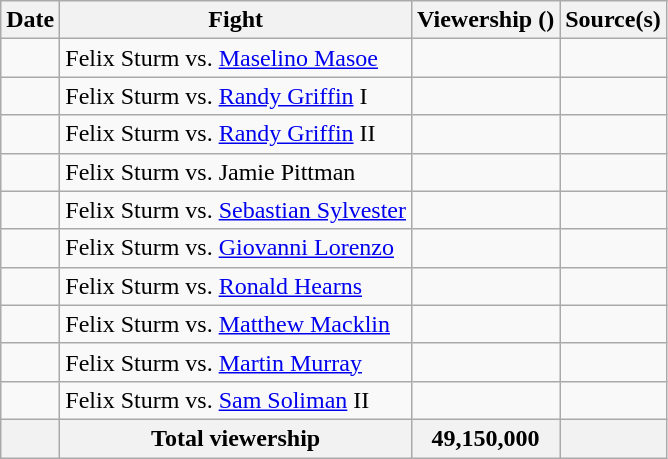<table class="wikitable sortable">
<tr>
<th>Date</th>
<th>Fight</th>
<th>Viewership ()</th>
<th>Source(s)</th>
</tr>
<tr>
<td></td>
<td>Felix Sturm vs. <a href='#'>Maselino Masoe</a></td>
<td></td>
<td></td>
</tr>
<tr>
<td></td>
<td>Felix Sturm vs. <a href='#'>Randy Griffin</a> I</td>
<td></td>
<td></td>
</tr>
<tr>
<td></td>
<td>Felix Sturm vs. <a href='#'>Randy Griffin</a> II</td>
<td></td>
<td></td>
</tr>
<tr>
<td></td>
<td>Felix Sturm vs. Jamie Pittman</td>
<td></td>
<td></td>
</tr>
<tr>
<td></td>
<td>Felix Sturm vs. <a href='#'>Sebastian Sylvester</a></td>
<td></td>
<td></td>
</tr>
<tr>
<td></td>
<td>Felix Sturm vs. <a href='#'>Giovanni Lorenzo</a></td>
<td></td>
<td></td>
</tr>
<tr>
<td></td>
<td>Felix Sturm vs. <a href='#'>Ronald Hearns</a></td>
<td></td>
<td></td>
</tr>
<tr>
<td></td>
<td>Felix Sturm vs. <a href='#'>Matthew Macklin</a></td>
<td></td>
<td></td>
</tr>
<tr>
<td></td>
<td>Felix Sturm vs. <a href='#'>Martin Murray</a></td>
<td></td>
<td></td>
</tr>
<tr>
<td></td>
<td>Felix Sturm vs. <a href='#'>Sam Soliman</a> II</td>
<td></td>
<td></td>
</tr>
<tr>
<th></th>
<th>Total viewership</th>
<th>49,150,000</th>
<th></th>
</tr>
</table>
